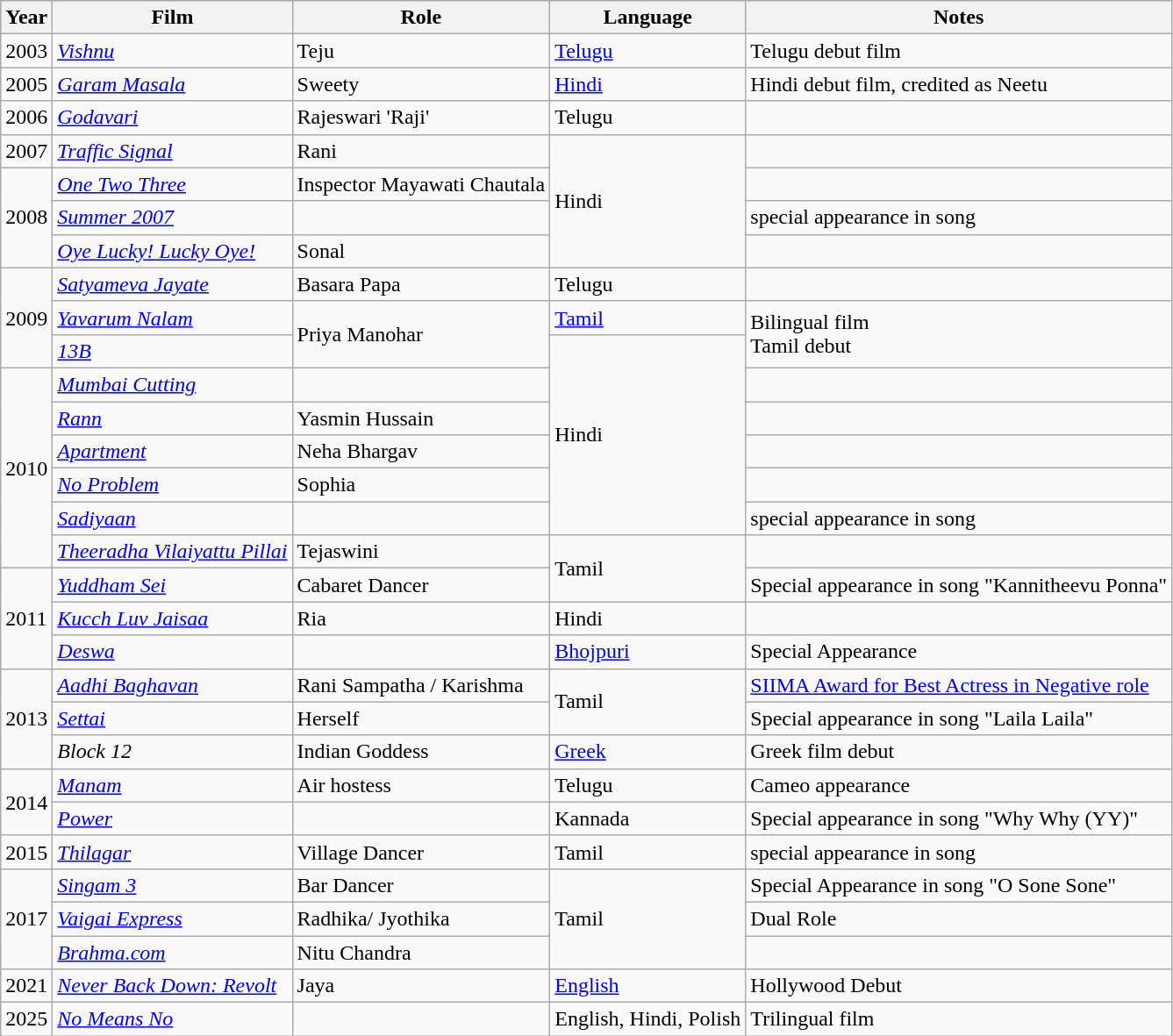<table class="wikitable sortable">
<tr style="background:#ccc; text-align:center;">
<th>Year</th>
<th>Film</th>
<th>Role</th>
<th>Language</th>
<th class = "unsortable">Notes</th>
</tr>
<tr>
<td>2003</td>
<td><em><a href='#'>Vishnu</a></em></td>
<td>Teju</td>
<td><a href='#'>Telugu</a></td>
<td>Telugu debut film</td>
</tr>
<tr>
<td>2005</td>
<td><em><a href='#'>Garam Masala</a></em></td>
<td>Sweety</td>
<td><a href='#'>Hindi</a></td>
<td>Hindi debut film, credited as Neetu</td>
</tr>
<tr>
<td>2006</td>
<td><em><a href='#'>Godavari</a></em></td>
<td>Rajeswari 'Raji'</td>
<td>Telugu</td>
<td></td>
</tr>
<tr>
<td>2007</td>
<td><em><a href='#'>Traffic Signal</a></em></td>
<td>Rani</td>
<td rowspan="4">Hindi</td>
<td></td>
</tr>
<tr>
<td rowspan="3">2008</td>
<td><em><a href='#'>One Two Three</a></em></td>
<td>Inspector Mayawati Chautala</td>
<td></td>
</tr>
<tr>
<td><em><a href='#'>Summer 2007</a></em></td>
<td></td>
<td>special appearance in song</td>
</tr>
<tr>
<td><em><a href='#'>Oye Lucky! Lucky Oye!</a></em></td>
<td>Sonal</td>
<td></td>
</tr>
<tr>
<td rowspan="3">2009</td>
<td><em><a href='#'>Satyameva Jayate</a></em></td>
<td>Basara Papa</td>
<td>Telugu</td>
<td></td>
</tr>
<tr>
<td><em><a href='#'>Yavarum Nalam</a></em></td>
<td rowspan="2">Priya Manohar</td>
<td><a href='#'>Tamil</a></td>
<td rowspan="2">Bilingual film<br>Tamil debut</td>
</tr>
<tr>
<td><em><a href='#'>13B</a></em></td>
<td rowspan="6">Hindi</td>
</tr>
<tr>
<td rowspan="6">2010</td>
<td><em><a href='#'>Mumbai Cutting</a></em></td>
<td></td>
<td></td>
</tr>
<tr>
<td><em><a href='#'>Rann</a></em></td>
<td>Yasmin Hussain</td>
<td></td>
</tr>
<tr>
<td><em><a href='#'>Apartment</a></em></td>
<td>Neha Bhargav</td>
<td></td>
</tr>
<tr>
<td><em><a href='#'>No Problem</a></em></td>
<td>Sophia</td>
<td></td>
</tr>
<tr>
<td><em><a href='#'>Sadiyaan</a></em></td>
<td></td>
<td>special appearance in song</td>
</tr>
<tr>
<td><em><a href='#'>Theeradha Vilaiyattu Pillai</a></em></td>
<td>Tejaswini</td>
<td rowspan="2">Tamil</td>
<td></td>
</tr>
<tr>
<td rowspan="3">2011</td>
<td><em><a href='#'>Yuddham Sei</a></em></td>
<td>Cabaret Dancer</td>
<td>Special appearance in song "Kannitheevu Ponna"</td>
</tr>
<tr>
<td><em><a href='#'>Kucch Luv Jaisaa</a></em></td>
<td>Ria</td>
<td>Hindi</td>
<td></td>
</tr>
<tr>
<td><em><a href='#'>Deswa</a></em></td>
<td></td>
<td><a href='#'>Bhojpuri</a></td>
<td>Special Appearance</td>
</tr>
<tr>
<td rowspan="3">2013</td>
<td><em><a href='#'>Aadhi Baghavan</a></em></td>
<td>Rani Sampatha / Karishma</td>
<td rowspan="2">Tamil</td>
<td><a href='#'>SIIMA Award for Best Actress in Negative role</a></td>
</tr>
<tr>
<td><em><a href='#'>Settai</a></em></td>
<td>Herself</td>
<td>Special appearance in song "Laila Laila"</td>
</tr>
<tr>
<td><em>Block 12</em></td>
<td>Indian Goddess</td>
<td><a href='#'>Greek</a></td>
<td>Greek film debut</td>
</tr>
<tr>
<td rowspan="2">2014</td>
<td><em><a href='#'>Manam</a></em></td>
<td>Air hostess</td>
<td>Telugu</td>
<td>Cameo appearance</td>
</tr>
<tr>
<td><em><a href='#'>Power</a></em></td>
<td></td>
<td>Kannada</td>
<td>Special appearance in song "Why Why (YY)"</td>
</tr>
<tr>
<td>2015</td>
<td><em><a href='#'>Thilagar</a></em></td>
<td>Village Dancer</td>
<td>Tamil</td>
<td>special appearance in song</td>
</tr>
<tr>
<td rowspan="3">2017</td>
<td><em><a href='#'>Singam 3</a></em></td>
<td>Bar Dancer</td>
<td rowspan="3">Tamil</td>
<td>Special Appearance in song "O Sone Sone"</td>
</tr>
<tr>
<td><em><a href='#'>Vaigai Express</a></em></td>
<td>Radhika/ Jyothika</td>
<td>Dual Role</td>
</tr>
<tr>
<td><em><a href='#'>Brahma.com</a></em></td>
<td>Nitu Chandra</td>
<td></td>
</tr>
<tr>
<td>2021</td>
<td><em><a href='#'>Never Back Down: Revolt</a></em></td>
<td>Jaya</td>
<td><a href='#'>English</a></td>
<td>Hollywood Debut</td>
</tr>
<tr>
<td>2025</td>
<td><em><a href='#'>No Means No</a></em></td>
<td></td>
<td>English, Hindi, Polish</td>
<td>Trilingual film</td>
</tr>
</table>
